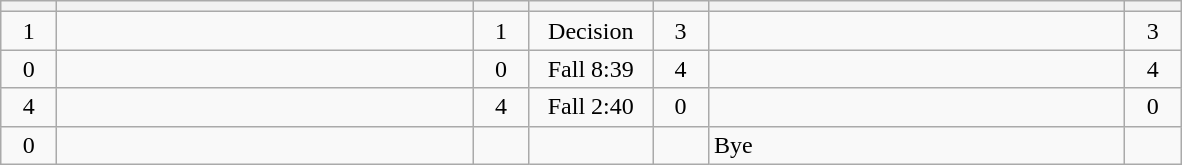<table class="wikitable" style="text-align: center;">
<tr>
<th width=30></th>
<th width=270></th>
<th width=30></th>
<th width=75></th>
<th width=30></th>
<th width=270></th>
<th width=30></th>
</tr>
<tr>
<td>1</td>
<td align=left><strong></strong></td>
<td>1</td>
<td>Decision</td>
<td>3</td>
<td align=left></td>
<td>3</td>
</tr>
<tr>
<td>0</td>
<td align=left><strong></strong></td>
<td>0</td>
<td>Fall 8:39</td>
<td>4</td>
<td align=left></td>
<td>4</td>
</tr>
<tr>
<td>4</td>
<td align=left></td>
<td>4</td>
<td>Fall 2:40</td>
<td>0</td>
<td align=left><strong></strong></td>
<td>0</td>
</tr>
<tr>
<td>0</td>
<td align=left><strong></strong></td>
<td></td>
<td></td>
<td></td>
<td align=left>Bye</td>
<td></td>
</tr>
</table>
